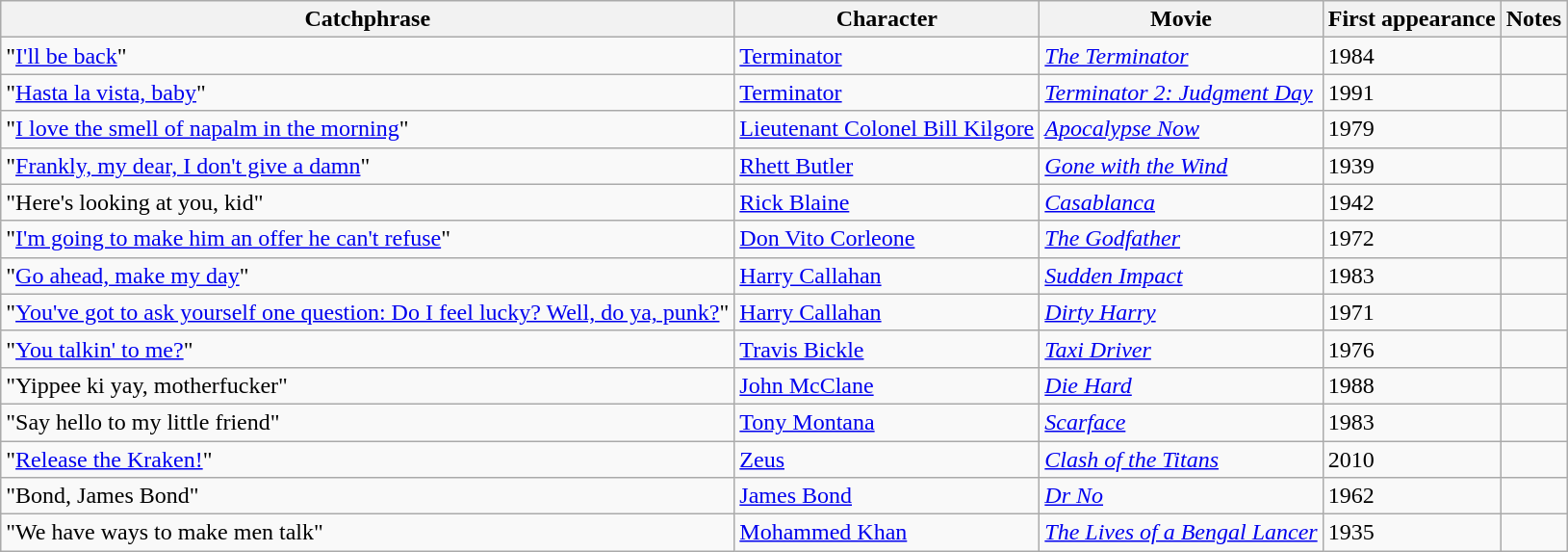<table class="wikitable sortable">
<tr>
<th scope="col">Catchphrase</th>
<th scope="col">Character</th>
<th scope="col">Movie</th>
<th scope="col">First appearance</th>
<th scope="col" class="unsortable">Notes</th>
</tr>
<tr>
<td>"<a href='#'>I'll be back</a>"</td>
<td><a href='#'>Terminator</a></td>
<td><em><a href='#'>The Terminator</a></em></td>
<td>1984</td>
<td></td>
</tr>
<tr>
<td>"<a href='#'>Hasta la vista, baby</a>"</td>
<td><a href='#'>Terminator</a></td>
<td><em><a href='#'>Terminator 2: Judgment Day</a></em></td>
<td>1991</td>
<td></td>
</tr>
<tr>
<td>"<a href='#'>I love the smell of napalm in the morning</a>"</td>
<td><a href='#'>Lieutenant Colonel Bill Kilgore</a></td>
<td><em><a href='#'>Apocalypse Now</a></em></td>
<td>1979</td>
<td></td>
</tr>
<tr>
<td>"<a href='#'>Frankly, my dear, I don't give a damn</a>"</td>
<td><a href='#'>Rhett Butler</a></td>
<td><em><a href='#'>Gone with the Wind</a></em></td>
<td>1939</td>
<td></td>
</tr>
<tr>
<td>"Here's looking at you, kid"</td>
<td><a href='#'>Rick Blaine</a></td>
<td><em><a href='#'>Casablanca</a></em></td>
<td>1942</td>
<td></td>
</tr>
<tr>
<td>"<a href='#'>I'm going to make him an offer he can't refuse</a>"</td>
<td><a href='#'>Don Vito Corleone</a></td>
<td><em><a href='#'>The Godfather</a></em></td>
<td>1972</td>
<td></td>
</tr>
<tr>
<td>"<a href='#'>Go ahead, make my day</a>"</td>
<td><a href='#'>Harry Callahan</a></td>
<td><em><a href='#'>Sudden Impact</a></em></td>
<td>1983</td>
<td></td>
</tr>
<tr>
<td>"<a href='#'>You've got to ask yourself one question: Do I feel lucky? Well, do ya, punk?</a>"</td>
<td><a href='#'>Harry Callahan</a></td>
<td><em><a href='#'>Dirty Harry</a></em></td>
<td>1971</td>
<td></td>
</tr>
<tr>
<td>"<a href='#'>You talkin' to me?</a>"</td>
<td><a href='#'>Travis Bickle</a></td>
<td><em><a href='#'>Taxi Driver</a></em></td>
<td>1976</td>
<td></td>
</tr>
<tr>
<td>"Yippee ki yay, motherfucker"</td>
<td><a href='#'>John McClane</a></td>
<td><em><a href='#'>Die Hard</a></em></td>
<td>1988</td>
<td></td>
</tr>
<tr>
<td>"Say hello to my little friend"</td>
<td><a href='#'>Tony Montana</a></td>
<td><em><a href='#'>Scarface</a></em></td>
<td>1983</td>
<td></td>
</tr>
<tr>
<td>"<a href='#'>Release the Kraken!</a>"</td>
<td><a href='#'>Zeus</a></td>
<td><em><a href='#'>Clash of the Titans</a></em></td>
<td>2010</td>
<td></td>
</tr>
<tr>
<td>"Bond, James Bond"</td>
<td><a href='#'>James Bond</a></td>
<td><em><a href='#'>Dr No</a></em></td>
<td>1962</td>
<td></td>
</tr>
<tr>
<td>"We have ways to make men talk"</td>
<td><a href='#'>Mohammed Khan</a></td>
<td><em><a href='#'>The Lives of a Bengal Lancer</a></em></td>
<td>1935</td>
<td></td>
</tr>
</table>
